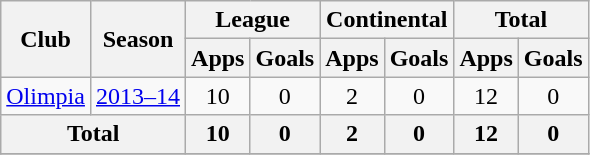<table class="wikitable" style="text-align: center;">
<tr>
<th rowspan="2">Club</th>
<th rowspan="2">Season</th>
<th colspan="2">League</th>
<th colspan="2">Continental</th>
<th colspan="2">Total</th>
</tr>
<tr>
<th>Apps</th>
<th>Goals</th>
<th>Apps</th>
<th>Goals</th>
<th>Apps</th>
<th>Goals</th>
</tr>
<tr>
<td rowspan="1"><a href='#'>Olimpia</a></td>
<td><a href='#'>2013–14</a></td>
<td>10</td>
<td>0</td>
<td>2</td>
<td>0</td>
<td>12</td>
<td>0</td>
</tr>
<tr>
<th colspan="2">Total</th>
<th>10</th>
<th>0</th>
<th>2</th>
<th>0</th>
<th>12</th>
<th>0</th>
</tr>
<tr>
</tr>
</table>
